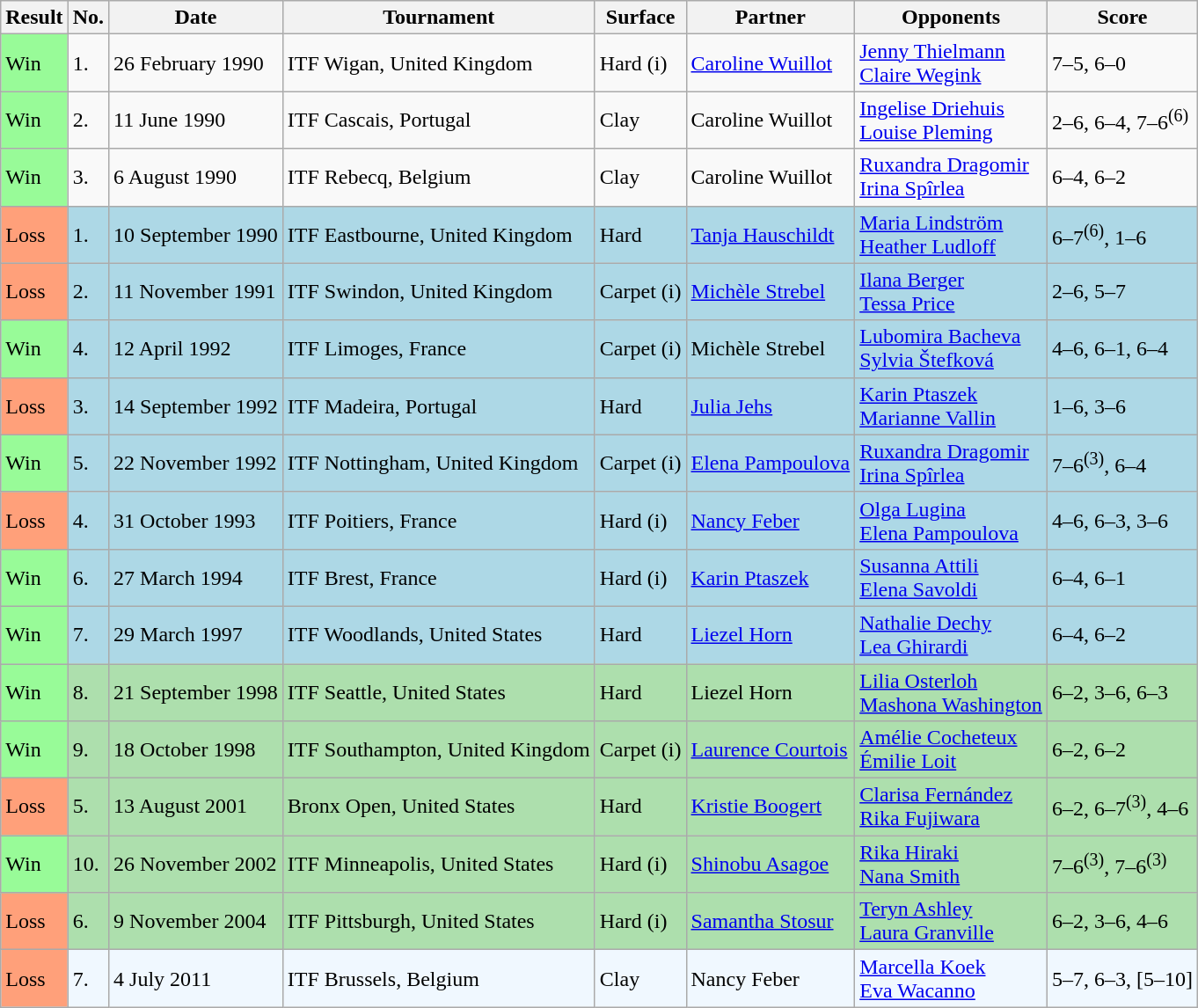<table class="sortable wikitable">
<tr>
<th>Result</th>
<th>No.</th>
<th>Date</th>
<th>Tournament</th>
<th>Surface</th>
<th>Partner</th>
<th>Opponents</th>
<th class="unsortable">Score</th>
</tr>
<tr>
<td style="background:#98fb98;">Win</td>
<td>1.</td>
<td>26 February 1990</td>
<td>ITF Wigan, United Kingdom</td>
<td>Hard (i)</td>
<td> <a href='#'>Caroline Wuillot</a></td>
<td> <a href='#'>Jenny Thielmann</a> <br>  <a href='#'>Claire Wegink</a></td>
<td>7–5, 6–0</td>
</tr>
<tr>
<td style="background:#98fb98;">Win</td>
<td>2.</td>
<td>11 June 1990</td>
<td>ITF Cascais, Portugal</td>
<td>Clay</td>
<td> Caroline Wuillot</td>
<td> <a href='#'>Ingelise Driehuis</a> <br>  <a href='#'>Louise Pleming</a></td>
<td>2–6, 6–4, 7–6<sup>(6)</sup></td>
</tr>
<tr>
<td style="background:#98fb98;">Win</td>
<td>3.</td>
<td>6 August 1990</td>
<td>ITF Rebecq, Belgium</td>
<td>Clay</td>
<td> Caroline Wuillot</td>
<td> <a href='#'>Ruxandra Dragomir</a> <br>  <a href='#'>Irina Spîrlea</a></td>
<td>6–4, 6–2</td>
</tr>
<tr style="background:lightblue;">
<td style="background:#ffa07a;">Loss</td>
<td>1.</td>
<td>10 September 1990</td>
<td>ITF Eastbourne, United Kingdom</td>
<td>Hard</td>
<td> <a href='#'>Tanja Hauschildt</a></td>
<td> <a href='#'>Maria Lindström</a> <br>  <a href='#'>Heather Ludloff</a></td>
<td>6–7<sup>(6)</sup>, 1–6</td>
</tr>
<tr style="background:lightblue;">
<td style="background:#ffa07a;">Loss</td>
<td>2.</td>
<td>11 November 1991</td>
<td>ITF Swindon, United Kingdom</td>
<td>Carpet (i)</td>
<td> <a href='#'>Michèle Strebel</a></td>
<td> <a href='#'>Ilana Berger</a> <br>  <a href='#'>Tessa Price</a></td>
<td>2–6, 5–7</td>
</tr>
<tr bgcolor="lightblue">
<td style="background:#98fb98;">Win</td>
<td>4.</td>
<td>12 April 1992</td>
<td>ITF Limoges, France</td>
<td>Carpet (i)</td>
<td> Michèle Strebel</td>
<td> <a href='#'>Lubomira Bacheva</a> <br>  <a href='#'>Sylvia Štefková</a></td>
<td>4–6, 6–1, 6–4</td>
</tr>
<tr style="background:lightblue;">
<td style="background:#ffa07a;">Loss</td>
<td>3.</td>
<td>14 September 1992</td>
<td>ITF Madeira, Portugal</td>
<td>Hard</td>
<td> <a href='#'>Julia Jehs</a></td>
<td> <a href='#'>Karin Ptaszek</a> <br>  <a href='#'>Marianne Vallin</a></td>
<td>1–6, 3–6</td>
</tr>
<tr bgcolor="lightblue">
<td style="background:#98fb98;">Win</td>
<td>5.</td>
<td>22 November 1992</td>
<td>ITF Nottingham, United Kingdom</td>
<td>Carpet (i)</td>
<td> <a href='#'>Elena Pampoulova</a></td>
<td> <a href='#'>Ruxandra Dragomir</a><br> <a href='#'>Irina Spîrlea</a></td>
<td>7–6<sup>(3)</sup>, 6–4</td>
</tr>
<tr bgcolor="lightblue">
<td style="background:#ffa07a;">Loss</td>
<td>4.</td>
<td>31 October 1993</td>
<td>ITF Poitiers, France</td>
<td>Hard (i)</td>
<td> <a href='#'>Nancy Feber</a></td>
<td> <a href='#'>Olga Lugina</a> <br>  <a href='#'>Elena Pampoulova</a></td>
<td>4–6, 6–3, 3–6</td>
</tr>
<tr bgcolor="lightblue">
<td style="background:#98fb98;">Win</td>
<td>6.</td>
<td>27 March 1994</td>
<td>ITF Brest, France</td>
<td>Hard (i)</td>
<td> <a href='#'>Karin Ptaszek</a></td>
<td> <a href='#'>Susanna Attili</a> <br>  <a href='#'>Elena Savoldi</a></td>
<td>6–4, 6–1</td>
</tr>
<tr bgcolor="lightblue">
<td style="background:#98fb98;">Win</td>
<td>7.</td>
<td>29 March 1997</td>
<td>ITF Woodlands, United States</td>
<td>Hard</td>
<td> <a href='#'>Liezel Horn</a></td>
<td> <a href='#'>Nathalie Dechy</a> <br>  <a href='#'>Lea Ghirardi</a></td>
<td>6–4, 6–2</td>
</tr>
<tr bgcolor=#ADDFAD>
<td style="background:#98fb98;">Win</td>
<td>8.</td>
<td>21 September 1998</td>
<td>ITF Seattle, United States</td>
<td>Hard</td>
<td> Liezel Horn</td>
<td> <a href='#'>Lilia Osterloh</a> <br>  <a href='#'>Mashona Washington</a></td>
<td>6–2, 3–6, 6–3</td>
</tr>
<tr bgcolor=#ADDFAD>
<td style="background:#98fb98;">Win</td>
<td>9.</td>
<td>18 October 1998</td>
<td>ITF Southampton, United Kingdom</td>
<td>Carpet (i)</td>
<td> <a href='#'>Laurence Courtois</a></td>
<td> <a href='#'>Amélie Cocheteux</a> <br>  <a href='#'>Émilie Loit</a></td>
<td>6–2, 6–2</td>
</tr>
<tr bgcolor="#ADDFAD">
<td style="background:#ffa07a;">Loss</td>
<td>5.</td>
<td>13 August 2001</td>
<td>Bronx Open, United States</td>
<td>Hard</td>
<td> <a href='#'>Kristie Boogert</a></td>
<td> <a href='#'>Clarisa Fernández</a> <br>  <a href='#'>Rika Fujiwara</a></td>
<td>6–2, 6–7<sup>(3)</sup>, 4–6</td>
</tr>
<tr bgcolor=#ADDFAD>
<td style="background:#98fb98;">Win</td>
<td>10.</td>
<td>26 November 2002</td>
<td>ITF Minneapolis, United States</td>
<td>Hard (i)</td>
<td> <a href='#'>Shinobu Asagoe</a></td>
<td> <a href='#'>Rika Hiraki</a> <br>  <a href='#'>Nana Smith</a></td>
<td>7–6<sup>(3)</sup>, 7–6<sup>(3)</sup></td>
</tr>
<tr bgcolor=addfad>
<td style="background:#ffa07a;">Loss</td>
<td>6.</td>
<td>9 November 2004</td>
<td>ITF Pittsburgh, United States</td>
<td>Hard (i)</td>
<td> <a href='#'>Samantha Stosur</a></td>
<td> <a href='#'>Teryn Ashley</a> <br>  <a href='#'>Laura Granville</a></td>
<td>6–2, 3–6, 4–6</td>
</tr>
<tr style="background:#f0f8ff;">
<td style="background:#ffa07a;">Loss</td>
<td>7.</td>
<td>4 July 2011</td>
<td>ITF Brussels, Belgium</td>
<td>Clay</td>
<td> Nancy Feber</td>
<td> <a href='#'>Marcella Koek</a> <br>  <a href='#'>Eva Wacanno</a></td>
<td>5–7, 6–3, [5–10]</td>
</tr>
</table>
